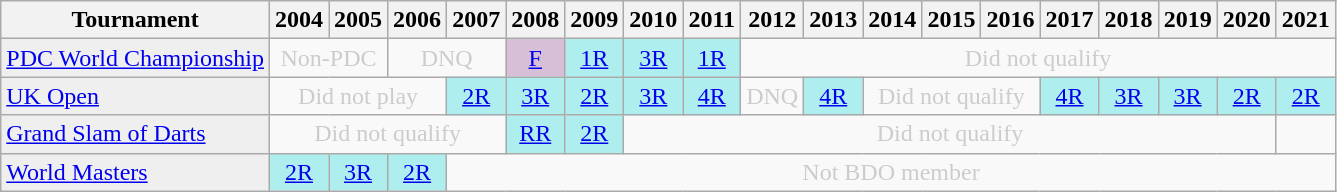<table class="wikitable">
<tr>
<th>Tournament</th>
<th>2004</th>
<th>2005</th>
<th>2006</th>
<th>2007</th>
<th>2008</th>
<th>2009</th>
<th>2010</th>
<th>2011</th>
<th>2012</th>
<th>2013</th>
<th>2014</th>
<th>2015</th>
<th>2016</th>
<th>2017</th>
<th>2018</th>
<th>2019</th>
<th>2020</th>
<th>2021</th>
</tr>
<tr>
<td style="background:#efefef;"><a href='#'>PDC World Championship</a></td>
<td colspan="2"  style="text-align:center; color:#ccc;">Non-PDC</td>
<td Colspan="2"  style="text-align:center; color:#ccc;">DNQ</td>
<td style="text-align:center; background:#D8BFD8;"><a href='#'>F</a></td>
<td style="text-align:center; background:#afeeee;"><a href='#'>1R</a></td>
<td style="text-align:center; background:#afeeee;"><a href='#'>3R</a></td>
<td style="text-align:center; background:#afeeee;"><a href='#'>1R</a></td>
<td colspan="10"  style="text-align:center; color:#ccc;">Did not qualify</td>
</tr>
<tr>
<td style="background:#efefef;"><a href='#'>UK Open</a></td>
<td colspan="3"  style="text-align:center; color:#ccc;">Did not play</td>
<td style="text-align:center; background:#afeeee;"><a href='#'>2R</a></td>
<td style="text-align:center; background:#afeeee;"><a href='#'>3R</a></td>
<td style="text-align:center; background:#afeeee;"><a href='#'>2R</a></td>
<td style="text-align:center; background:#afeeee;"><a href='#'>3R</a></td>
<td style="text-align:center; background:#afeeee;"><a href='#'>4R</a></td>
<td style="text-align:center; color:#ccc;">DNQ</td>
<td style="text-align:center; background:#afeeee;"><a href='#'>4R</a></td>
<td colspan="3"  style="text-align:center; color:#ccc;">Did not qualify</td>
<td style="text-align:center; background:#afeeee;"><a href='#'>4R</a></td>
<td style="text-align:center; background:#afeeee;"><a href='#'>3R</a></td>
<td style="text-align:center; background:#afeeee;"><a href='#'>3R</a></td>
<td style="text-align:center; background:#afeeee;"><a href='#'>2R</a></td>
<td style="text-align:center; background:#afeeee;"><a href='#'>2R</a></td>
</tr>
<tr>
<td style="background:#efefef;"><a href='#'>Grand Slam of Darts</a></td>
<td colspan="4" style="text-align:center; color:#ccc;">Did not qualify</td>
<td style="text-align:center; background:#afeeee;"><a href='#'>RR</a></td>
<td style="text-align:center; background:#afeeee;"><a href='#'>2R</a></td>
<td colspan="11" style="text-align:center; color:#ccc;">Did not qualify</td>
<td></td>
</tr>
<tr>
<td style="background:#efefef;"><a href='#'>World Masters</a></td>
<td style="text-align:center; background:#afeeee;"><a href='#'>2R</a></td>
<td style="text-align:center; background:#afeeee;"><a href='#'>3R</a></td>
<td style="text-align:center; background:#afeeee;"><a href='#'>2R</a></td>
<td colspan="15"  style="text-align:center; color:#ccc;">Not BDO member</td>
</tr>
</table>
